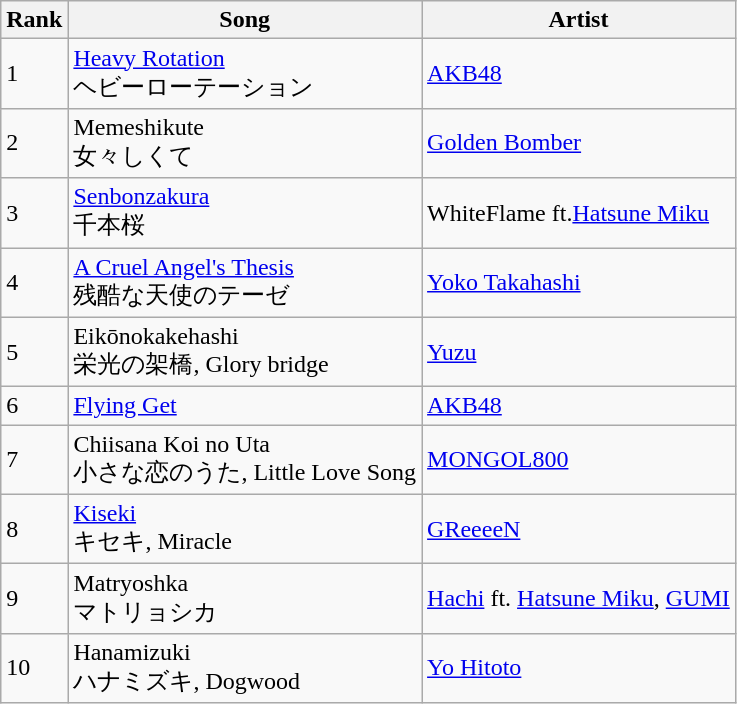<table class="wikitable">
<tr>
<th>Rank</th>
<th>Song</th>
<th>Artist</th>
</tr>
<tr>
<td>1</td>
<td><a href='#'>Heavy Rotation</a><br>ヘビーローテーション</td>
<td><a href='#'>AKB48</a></td>
</tr>
<tr>
<td>2</td>
<td>Memeshikute<br>女々しくて</td>
<td><a href='#'>Golden Bomber</a></td>
</tr>
<tr>
<td>3</td>
<td><a href='#'>Senbonzakura</a><br>千本桜</td>
<td>WhiteFlame ft.<a href='#'>Hatsune Miku</a></td>
</tr>
<tr>
<td>4</td>
<td><a href='#'>A Cruel Angel's Thesis</a><br>残酷な天使のテーゼ</td>
<td><a href='#'>Yoko Takahashi</a></td>
</tr>
<tr>
<td>5</td>
<td>Eikōnokakehashi<br>栄光の架橋, Glory bridge</td>
<td><a href='#'>Yuzu</a></td>
</tr>
<tr>
<td>6</td>
<td><a href='#'>Flying Get</a></td>
<td><a href='#'>AKB48</a></td>
</tr>
<tr>
<td>7</td>
<td>Chiisana Koi no Uta<br>小さな恋のうた, Little Love Song</td>
<td><a href='#'>MONGOL800</a></td>
</tr>
<tr>
<td>8</td>
<td><a href='#'>Kiseki</a><br>キセキ, Miracle</td>
<td><a href='#'>GReeeeN</a></td>
</tr>
<tr>
<td>9</td>
<td>Matryoshka<br> マトリョシカ</td>
<td><a href='#'>Hachi</a> ft. <a href='#'>Hatsune Miku</a>, <a href='#'>GUMI</a></td>
</tr>
<tr>
<td>10</td>
<td>Hanamizuki<br>ハナミズキ, Dogwood</td>
<td><a href='#'>Yo Hitoto</a></td>
</tr>
</table>
